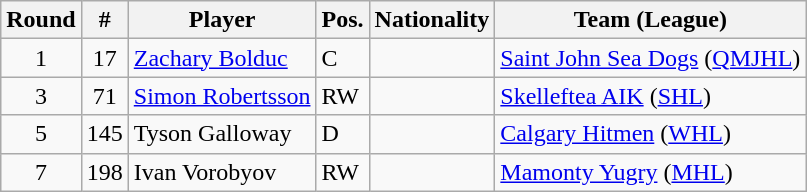<table class="wikitable">
<tr>
<th>Round</th>
<th>#</th>
<th>Player</th>
<th>Pos.</th>
<th>Nationality</th>
<th>Team (League)</th>
</tr>
<tr>
<td style="text-align:center;">1</td>
<td style="text-align:center;">17</td>
<td><a href='#'>Zachary Bolduc</a></td>
<td>C</td>
<td></td>
<td><a href='#'>Saint John Sea Dogs</a> (<a href='#'>QMJHL</a>)</td>
</tr>
<tr>
<td style="text-align:center;">3</td>
<td style="text-align:center;">71</td>
<td><a href='#'>Simon Robertsson</a></td>
<td>RW</td>
<td></td>
<td><a href='#'>Skelleftea AIK</a> (<a href='#'>SHL</a>)</td>
</tr>
<tr>
<td style="text-align:center;">5</td>
<td style="text-align:center;">145</td>
<td>Tyson Galloway</td>
<td>D</td>
<td></td>
<td><a href='#'>Calgary Hitmen</a> (<a href='#'>WHL</a>)</td>
</tr>
<tr>
<td style="text-align:center;">7</td>
<td style="text-align:center;">198</td>
<td>Ivan Vorobyov</td>
<td>RW</td>
<td></td>
<td><a href='#'>Mamonty Yugry</a> (<a href='#'>MHL</a>)</td>
</tr>
</table>
